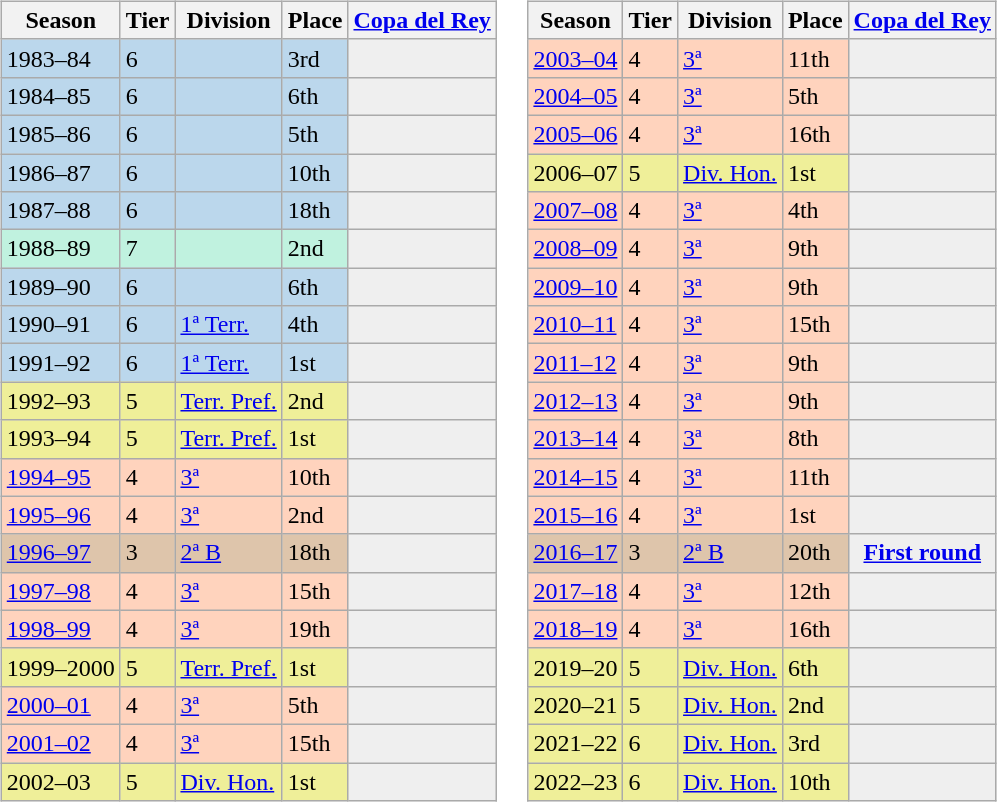<table>
<tr>
<td valign="top" width=0%><br><table class="wikitable">
<tr style="background:#f0f6fa;">
<th>Season</th>
<th>Tier</th>
<th>Division</th>
<th>Place</th>
<th><a href='#'>Copa del Rey</a></th>
</tr>
<tr>
<td style="background:#BBD7EC;">1983–84</td>
<td style="background:#BBD7EC;">6</td>
<td style="background:#BBD7EC;"></td>
<td style="background:#BBD7EC;">3rd</td>
<th style="background:#efefef;"></th>
</tr>
<tr>
<td style="background:#BBD7EC;">1984–85</td>
<td style="background:#BBD7EC;">6</td>
<td style="background:#BBD7EC;"></td>
<td style="background:#BBD7EC;">6th</td>
<th style="background:#efefef;"></th>
</tr>
<tr>
<td style="background:#BBD7EC;">1985–86</td>
<td style="background:#BBD7EC;">6</td>
<td style="background:#BBD7EC;"></td>
<td style="background:#BBD7EC;">5th</td>
<th style="background:#efefef;"></th>
</tr>
<tr>
<td style="background:#BBD7EC;">1986–87</td>
<td style="background:#BBD7EC;">6</td>
<td style="background:#BBD7EC;"></td>
<td style="background:#BBD7EC;">10th</td>
<th style="background:#efefef;"></th>
</tr>
<tr>
<td style="background:#BBD7EC;">1987–88</td>
<td style="background:#BBD7EC;">6</td>
<td style="background:#BBD7EC;"></td>
<td style="background:#BBD7EC;">18th</td>
<th style="background:#efefef;"></th>
</tr>
<tr>
<td style="background:#C0F2DF;">1988–89</td>
<td style="background:#C0F2DF;">7</td>
<td style="background:#C0F2DF;"></td>
<td style="background:#C0F2DF;">2nd</td>
<th style="background:#efefef;"></th>
</tr>
<tr>
<td style="background:#BBD7EC;">1989–90</td>
<td style="background:#BBD7EC;">6</td>
<td style="background:#BBD7EC;"></td>
<td style="background:#BBD7EC;">6th</td>
<th style="background:#efefef;"></th>
</tr>
<tr>
<td style="background:#BBD7EC;">1990–91</td>
<td style="background:#BBD7EC;">6</td>
<td style="background:#BBD7EC;"><a href='#'>1ª Terr.</a></td>
<td style="background:#BBD7EC;">4th</td>
<th style="background:#efefef;"></th>
</tr>
<tr>
<td style="background:#BBD7EC;">1991–92</td>
<td style="background:#BBD7EC;">6</td>
<td style="background:#BBD7EC;"><a href='#'>1ª Terr.</a></td>
<td style="background:#BBD7EC;">1st</td>
<th style="background:#efefef;"></th>
</tr>
<tr>
<td style="background:#EFEF99;">1992–93</td>
<td style="background:#EFEF99;">5</td>
<td style="background:#EFEF99;"><a href='#'>Terr. Pref.</a></td>
<td style="background:#EFEF99;">2nd</td>
<th style="background:#efefef;"></th>
</tr>
<tr>
<td style="background:#EFEF99;">1993–94</td>
<td style="background:#EFEF99;">5</td>
<td style="background:#EFEF99;"><a href='#'>Terr. Pref.</a></td>
<td style="background:#EFEF99;">1st</td>
<th style="background:#efefef;"></th>
</tr>
<tr>
<td style="background:#FFD3BD;"><a href='#'>1994–95</a></td>
<td style="background:#FFD3BD;">4</td>
<td style="background:#FFD3BD;"><a href='#'>3ª</a></td>
<td style="background:#FFD3BD;">10th</td>
<th style="background:#efefef;"></th>
</tr>
<tr>
<td style="background:#FFD3BD;"><a href='#'>1995–96</a></td>
<td style="background:#FFD3BD;">4</td>
<td style="background:#FFD3BD;"><a href='#'>3ª</a></td>
<td style="background:#FFD3BD;">2nd</td>
<th style="background:#efefef;"></th>
</tr>
<tr>
<td style="background:#DEC5AB;"><a href='#'>1996–97</a></td>
<td style="background:#DEC5AB;">3</td>
<td style="background:#DEC5AB;"><a href='#'>2ª B</a></td>
<td style="background:#DEC5AB;">18th</td>
<th style="background:#efefef;"></th>
</tr>
<tr>
<td style="background:#FFD3BD;"><a href='#'>1997–98</a></td>
<td style="background:#FFD3BD;">4</td>
<td style="background:#FFD3BD;"><a href='#'>3ª</a></td>
<td style="background:#FFD3BD;">15th</td>
<th style="background:#efefef;"></th>
</tr>
<tr>
<td style="background:#FFD3BD;"><a href='#'>1998–99</a></td>
<td style="background:#FFD3BD;">4</td>
<td style="background:#FFD3BD;"><a href='#'>3ª</a></td>
<td style="background:#FFD3BD;">19th</td>
<td style="background:#efefef;"></td>
</tr>
<tr>
<td style="background:#EFEF99;">1999–2000</td>
<td style="background:#EFEF99;">5</td>
<td style="background:#EFEF99;"><a href='#'>Terr. Pref.</a></td>
<td style="background:#EFEF99;">1st</td>
<th style="background:#efefef;"></th>
</tr>
<tr>
<td style="background:#FFD3BD;"><a href='#'>2000–01</a></td>
<td style="background:#FFD3BD;">4</td>
<td style="background:#FFD3BD;"><a href='#'>3ª</a></td>
<td style="background:#FFD3BD;">5th</td>
<th style="background:#efefef;"></th>
</tr>
<tr>
<td style="background:#FFD3BD;"><a href='#'>2001–02</a></td>
<td style="background:#FFD3BD;">4</td>
<td style="background:#FFD3BD;"><a href='#'>3ª</a></td>
<td style="background:#FFD3BD;">15th</td>
<th style="background:#efefef;"></th>
</tr>
<tr>
<td style="background:#EFEF99;">2002–03</td>
<td style="background:#EFEF99;">5</td>
<td style="background:#EFEF99;"><a href='#'>Div. Hon.</a></td>
<td style="background:#EFEF99;">1st</td>
<th style="background:#efefef;"></th>
</tr>
</table>
</td>
<td valign="top" width=0%><br><table class="wikitable">
<tr style="background:#f0f6fa;">
<th>Season</th>
<th>Tier</th>
<th>Division</th>
<th>Place</th>
<th><a href='#'>Copa del Rey</a></th>
</tr>
<tr>
<td style="background:#FFD3BD;"><a href='#'>2003–04</a></td>
<td style="background:#FFD3BD;">4</td>
<td style="background:#FFD3BD;"><a href='#'>3ª</a></td>
<td style="background:#FFD3BD;">11th</td>
<th style="background:#efefef;"></th>
</tr>
<tr>
<td style="background:#FFD3BD;"><a href='#'>2004–05</a></td>
<td style="background:#FFD3BD;">4</td>
<td style="background:#FFD3BD;"><a href='#'>3ª</a></td>
<td style="background:#FFD3BD;">5th</td>
<td style="background:#efefef;"></td>
</tr>
<tr>
<td style="background:#FFD3BD;"><a href='#'>2005–06</a></td>
<td style="background:#FFD3BD;">4</td>
<td style="background:#FFD3BD;"><a href='#'>3ª</a></td>
<td style="background:#FFD3BD;">16th</td>
<td style="background:#efefef;"></td>
</tr>
<tr>
<td style="background:#EFEF99;">2006–07</td>
<td style="background:#EFEF99;">5</td>
<td style="background:#EFEF99;"><a href='#'>Div. Hon.</a></td>
<td style="background:#EFEF99;">1st</td>
<th style="background:#efefef;"></th>
</tr>
<tr>
<td style="background:#FFD3BD;"><a href='#'>2007–08</a></td>
<td style="background:#FFD3BD;">4</td>
<td style="background:#FFD3BD;"><a href='#'>3ª</a></td>
<td style="background:#FFD3BD;">4th</td>
<td style="background:#efefef;"></td>
</tr>
<tr>
<td style="background:#FFD3BD;"><a href='#'>2008–09</a></td>
<td style="background:#FFD3BD;">4</td>
<td style="background:#FFD3BD;"><a href='#'>3ª</a></td>
<td style="background:#FFD3BD;">9th</td>
<td style="background:#efefef;"></td>
</tr>
<tr>
<td style="background:#FFD3BD;"><a href='#'>2009–10</a></td>
<td style="background:#FFD3BD;">4</td>
<td style="background:#FFD3BD;"><a href='#'>3ª</a></td>
<td style="background:#FFD3BD;">9th</td>
<td style="background:#efefef;"></td>
</tr>
<tr>
<td style="background:#FFD3BD;"><a href='#'>2010–11</a></td>
<td style="background:#FFD3BD;">4</td>
<td style="background:#FFD3BD;"><a href='#'>3ª</a></td>
<td style="background:#FFD3BD;">15th</td>
<td style="background:#efefef;"></td>
</tr>
<tr>
<td style="background:#FFD3BD;"><a href='#'>2011–12</a></td>
<td style="background:#FFD3BD;">4</td>
<td style="background:#FFD3BD;"><a href='#'>3ª</a></td>
<td style="background:#FFD3BD;">9th</td>
<td style="background:#efefef;"></td>
</tr>
<tr>
<td style="background:#FFD3BD;"><a href='#'>2012–13</a></td>
<td style="background:#FFD3BD;">4</td>
<td style="background:#FFD3BD;"><a href='#'>3ª</a></td>
<td style="background:#FFD3BD;">9th</td>
<td style="background:#efefef;"></td>
</tr>
<tr>
<td style="background:#FFD3BD;"><a href='#'>2013–14</a></td>
<td style="background:#FFD3BD;">4</td>
<td style="background:#FFD3BD;"><a href='#'>3ª</a></td>
<td style="background:#FFD3BD;">8th</td>
<td style="background:#efefef;"></td>
</tr>
<tr>
<td style="background:#FFD3BD;"><a href='#'>2014–15</a></td>
<td style="background:#FFD3BD;">4</td>
<td style="background:#FFD3BD;"><a href='#'>3ª</a></td>
<td style="background:#FFD3BD;">11th</td>
<td style="background:#efefef;"></td>
</tr>
<tr>
<td style="background:#FFD3BD;"><a href='#'>2015–16</a></td>
<td style="background:#FFD3BD;">4</td>
<td style="background:#FFD3BD;"><a href='#'>3ª</a></td>
<td style="background:#FFD3BD;">1st</td>
<td style="background:#efefef;"></td>
</tr>
<tr>
<td style="background:#DEC5AB;"><a href='#'>2016–17</a></td>
<td style="background:#DEC5AB;">3</td>
<td style="background:#DEC5AB;"><a href='#'>2ª B</a></td>
<td style="background:#DEC5AB;">20th</td>
<th style="background:#efefef;"><a href='#'>First round</a></th>
</tr>
<tr>
<td style="background:#FFD3BD;"><a href='#'>2017–18</a></td>
<td style="background:#FFD3BD;">4</td>
<td style="background:#FFD3BD;"><a href='#'>3ª</a></td>
<td style="background:#FFD3BD;">12th</td>
<td style="background:#efefef;"></td>
</tr>
<tr>
<td style="background:#FFD3BD;"><a href='#'>2018–19</a></td>
<td style="background:#FFD3BD;">4</td>
<td style="background:#FFD3BD;"><a href='#'>3ª</a></td>
<td style="background:#FFD3BD;">16th</td>
<th style="background:#efefef;"></th>
</tr>
<tr>
<td style="background:#EFEF99;">2019–20</td>
<td style="background:#EFEF99;">5</td>
<td style="background:#EFEF99;"><a href='#'>Div. Hon.</a></td>
<td style="background:#EFEF99;">6th</td>
<th style="background:#efefef;"></th>
</tr>
<tr>
<td style="background:#EFEF99;">2020–21</td>
<td style="background:#EFEF99;">5</td>
<td style="background:#EFEF99;"><a href='#'>Div. Hon.</a></td>
<td style="background:#EFEF99;">2nd</td>
<th style="background:#efefef;"></th>
</tr>
<tr>
<td style="background:#EFEF99;">2021–22</td>
<td style="background:#EFEF99;">6</td>
<td style="background:#EFEF99;"><a href='#'>Div. Hon.</a></td>
<td style="background:#EFEF99;">3rd</td>
<th style="background:#efefef;"></th>
</tr>
<tr>
<td style="background:#EFEF99;">2022–23</td>
<td style="background:#EFEF99;">6</td>
<td style="background:#EFEF99;"><a href='#'>Div. Hon.</a></td>
<td style="background:#EFEF99;">10th</td>
<th style="background:#efefef;"></th>
</tr>
</table>
</td>
</tr>
</table>
